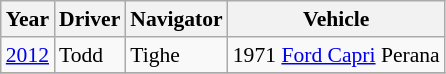<table class="wikitable sortable" style="font-size: 90%;">
<tr>
<th>Year</th>
<th>Driver</th>
<th>Navigator</th>
<th>Vehicle</th>
</tr>
<tr>
<td><a href='#'>2012</a></td>
<td> Todd</td>
<td> Tighe</td>
<td>1971 <a href='#'>Ford Capri</a> Perana</td>
</tr>
<tr>
</tr>
</table>
